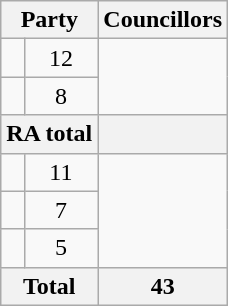<table class="wikitable">
<tr>
<th colspan="2">Party</th>
<th>Councillors</th>
</tr>
<tr>
<td></td>
<td align=center>12</td>
</tr>
<tr>
<td></td>
<td align=center>8</td>
</tr>
<tr>
<th colspan=2>RA total</th>
<th></th>
</tr>
<tr>
<td></td>
<td align=center>11</td>
</tr>
<tr>
<td></td>
<td align=center>7</td>
</tr>
<tr>
<td></td>
<td align=center>5</td>
</tr>
<tr>
<th colspan=2>Total</th>
<th align=center>43</th>
</tr>
</table>
